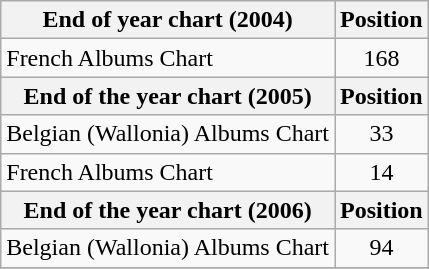<table class="wikitable sortable">
<tr>
<th>End of year chart (2004)</th>
<th>Position</th>
</tr>
<tr>
<td>French Albums Chart</td>
<td align="center">168</td>
</tr>
<tr>
<th>End of the year chart (2005)</th>
<th>Position</th>
</tr>
<tr>
<td>Belgian (Wallonia) Albums Chart</td>
<td align="center">33</td>
</tr>
<tr>
<td>French Albums Chart</td>
<td align="center">14</td>
</tr>
<tr>
<th>End of the year chart (2006)</th>
<th>Position</th>
</tr>
<tr>
<td>Belgian (Wallonia) Albums Chart</td>
<td align="center">94</td>
</tr>
<tr>
</tr>
</table>
